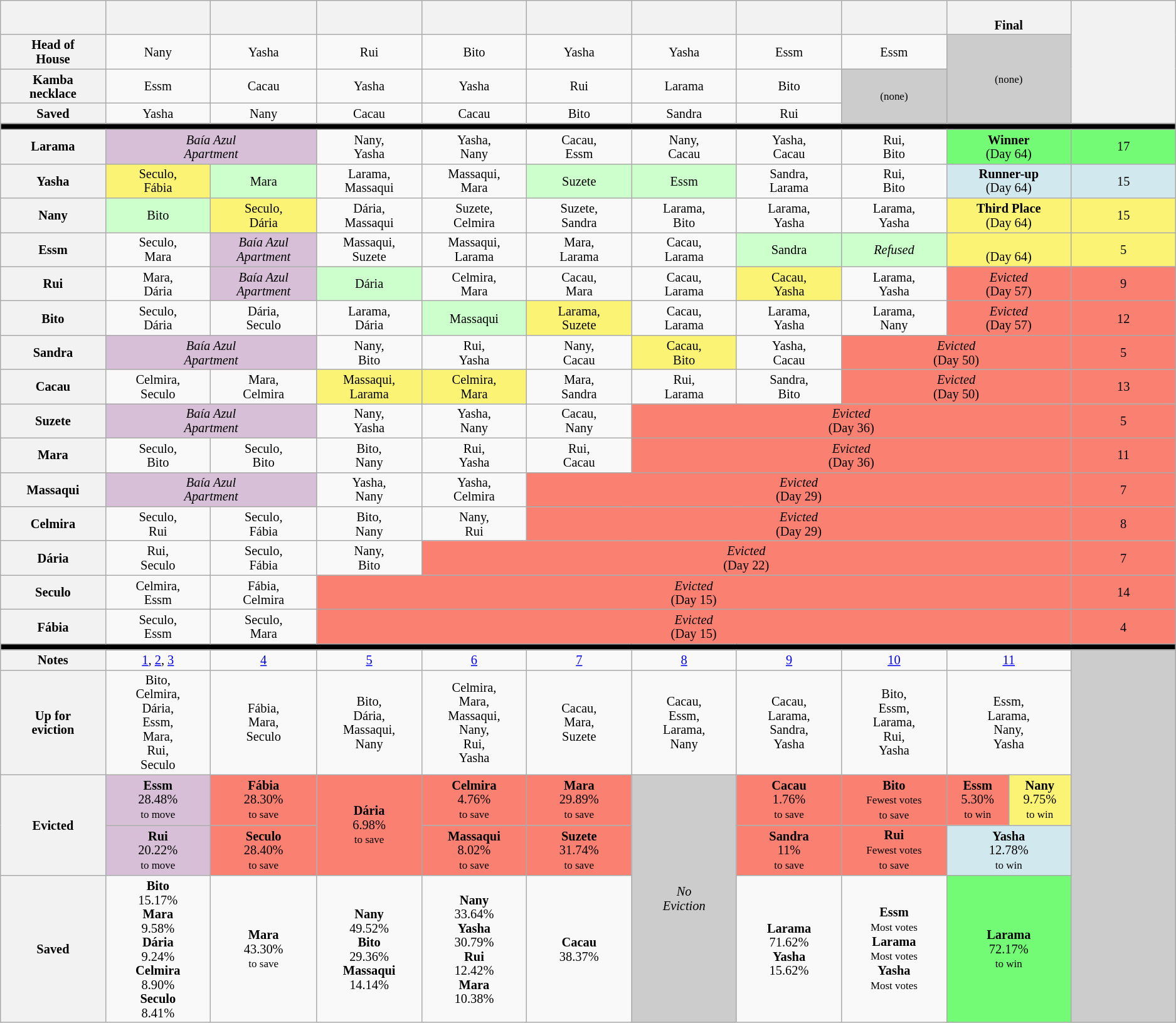<table class="wikitable" style="text-align:center; font-size:85%; line-height:15px">
<tr>
<th style="width: 5%;"></th>
<th style="width: 5%;"></th>
<th style="width: 5%;"></th>
<th style="width: 5%;"></th>
<th style="width: 5%;"></th>
<th style="width: 5%;"></th>
<th style="width: 5%;"></th>
<th style="width: 5%;"></th>
<th style="width: 5%;"></th>
<th colspan=2 style="width: 5%;"><br>Final</th>
<th rowspan="4" style="width: 5%;"></th>
</tr>
<tr>
<th>Head of<br>House</th>
<td>Nany</td>
<td>Yasha</td>
<td>Rui</td>
<td>Bito</td>
<td>Yasha</td>
<td>Yasha</td>
<td>Essm</td>
<td>Essm</td>
<td colspan=2 rowspan=3 bgcolor="CCCCCC"><small>(none)</small></td>
</tr>
<tr>
<th>Kamba<br>necklace</th>
<td>Essm</td>
<td>Cacau</td>
<td>Yasha</td>
<td>Yasha</td>
<td>Rui</td>
<td>Larama</td>
<td>Bito</td>
<td rowspan=2 bgcolor="CCCCCC"><small>(none)</small></td>
</tr>
<tr>
<th>Saved</th>
<td>Yasha</td>
<td>Nany</td>
<td>Cacau</td>
<td>Cacau</td>
<td>Bito</td>
<td>Sandra</td>
<td>Rui</td>
</tr>
<tr>
<th style="background:#000;" colspan="12"></th>
</tr>
<tr>
<th>Larama</th>
<td colspan=2 bgcolor="thistle"><em>Baía Azul<br>Apartment</em></td>
<td>Nany,<br>Yasha</td>
<td>Yasha,<br>Nany</td>
<td>Cacau,<br>Essm</td>
<td>Nany,<br>Cacau</td>
<td>Yasha,<br>Cacau</td>
<td>Rui,<br>Bito</td>
<td bgcolor="73FB76" colspan=2><strong>Winner</strong><br>(Day 64)</td>
<td bgcolor="73FB76">17</td>
</tr>
<tr>
<th>Yasha</th>
<td bgcolor="FBF373">Seculo,<br>Fábia</td>
<td bgcolor="CCFFCC">Mara</td>
<td>Larama,<br>Massaqui</td>
<td>Massaqui,<br>Mara</td>
<td bgcolor="CCFFCC">Suzete</td>
<td bgcolor="CCFFCC">Essm</td>
<td>Sandra,<br>Larama</td>
<td>Rui,<br>Bito</td>
<td colspan=2 bgcolor="D1E8EF"><strong>Runner-up</strong><br>(Day 64)</td>
<td bgcolor="D1E8EF">15</td>
</tr>
<tr>
<th>Nany</th>
<td bgcolor="CCFFCC">Bito</td>
<td bgcolor="FBF373">Seculo,<br>Dária</td>
<td>Dária,<br>Massaqui</td>
<td>Suzete,<br>Celmira</td>
<td>Suzete,<br>Sandra</td>
<td>Larama,<br>Bito</td>
<td>Larama,<br>Yasha</td>
<td>Larama,<br>Yasha</td>
<td colspan=2 bgcolor="FBF373"><strong>Third Place</strong><br>(Day 64)</td>
<td bgcolor="FBF373">15</td>
</tr>
<tr>
<th>Essm</th>
<td>Seculo,<br>Mara</td>
<td bgcolor="thistle"><em>Baía Azul<br>Apartment</em></td>
<td>Massaqui,<br>Suzete</td>
<td>Massaqui,<br>Larama</td>
<td>Mara,<br>Larama</td>
<td>Cacau,<br>Larama</td>
<td bgcolor="CCFFCC">Sandra</td>
<td bgcolor="CCFFCC"><em>Refused</em></td>
<td bgcolor="FBF373" colspan=2><br>(Day 64)</td>
<td bgcolor="FBF373">5</td>
</tr>
<tr>
<th>Rui</th>
<td>Mara,<br>Dária</td>
<td bgcolor="thistle"><em>Baía Azul<br>Apartment</em></td>
<td bgcolor="CCFFCC">Dária</td>
<td>Celmira,<br>Mara</td>
<td>Cacau,<br>Mara</td>
<td>Cacau,<br>Larama</td>
<td bgcolor="FBF373">Cacau,<br>Yasha</td>
<td>Larama,<br>Yasha</td>
<td bgcolor="FA8072" colspan=2><em>Evicted</em><br>(Day 57)</td>
<td bgcolor="FA8072">9</td>
</tr>
<tr>
<th>Bito</th>
<td>Seculo,<br>Dária</td>
<td>Dária,<br>Seculo</td>
<td>Larama,<br>Dária</td>
<td bgcolor="CCFFCC">Massaqui</td>
<td bgcolor="FBF373">Larama,<br>Suzete</td>
<td>Cacau,<br>Larama</td>
<td>Larama,<br>Yasha</td>
<td>Larama,<br>Nany</td>
<td bgcolor="FA8072" colspan=2><em>Evicted</em><br>(Day 57)</td>
<td bgcolor="FA8072">12</td>
</tr>
<tr>
<th>Sandra</th>
<td colspan=2 bgcolor="thistle"><em>Baía Azul<br>Apartment</em></td>
<td>Nany,<br>Bito</td>
<td>Rui,<br>Yasha</td>
<td>Nany,<br>Cacau</td>
<td bgcolor="FBF373">Cacau,<br>Bito</td>
<td>Yasha,<br>Cacau</td>
<td colspan=3 bgcolor="FA8072"><em>Evicted</em><br>(Day 50)</td>
<td bgcolor="FA8072">5</td>
</tr>
<tr>
<th>Cacau</th>
<td>Celmira,<br>Seculo</td>
<td>Mara,<br>Celmira</td>
<td bgcolor="FBF373">Massaqui,<br>Larama</td>
<td bgcolor="FBF373">Celmira,<br>Mara</td>
<td>Mara,<br>Sandra</td>
<td>Rui,<br>Larama</td>
<td>Sandra,<br>Bito</td>
<td colspan=3 bgcolor="FA8072"><em>Evicted</em><br>(Day 50)</td>
<td bgcolor="FA8072">13</td>
</tr>
<tr>
<th>Suzete</th>
<td colspan=2 bgcolor="thistle"><em>Baía Azul<br>Apartment</em></td>
<td>Nany,<br>Yasha</td>
<td>Yasha,<br>Nany</td>
<td>Cacau,<br>Nany</td>
<td colspan=5 bgcolor="FA8072"><em>Evicted</em><br>(Day 36)</td>
<td bgcolor="FA8072">5</td>
</tr>
<tr>
<th>Mara</th>
<td>Seculo,<br>Bito</td>
<td>Seculo,<br>Bito</td>
<td>Bito,<br>Nany</td>
<td>Rui,<br>Yasha</td>
<td>Rui,<br>Cacau</td>
<td colspan=5 bgcolor="FA8072"><em>Evicted</em><br>(Day 36)</td>
<td bgcolor="FA8072">11</td>
</tr>
<tr>
<th>Massaqui</th>
<td colspan=2 bgcolor="thistle"><em>Baía Azul<br>Apartment</em></td>
<td>Yasha,<br>Nany</td>
<td>Yasha,<br>Celmira</td>
<td colspan=6 bgcolor="FA8072"><em>Evicted</em><br>(Day 29)</td>
<td bgcolor="FA8072">7</td>
</tr>
<tr>
<th>Celmira</th>
<td>Seculo,<br>Rui</td>
<td>Seculo,<br>Fábia</td>
<td>Bito,<br>Nany</td>
<td>Nany,<br>Rui</td>
<td colspan=6 bgcolor="FA8072"><em>Evicted</em><br>(Day 29)</td>
<td bgcolor="FA8072">8</td>
</tr>
<tr>
<th>Dária</th>
<td>Rui,<br>Seculo</td>
<td>Seculo,<br>Fábia</td>
<td>Nany,<br>Bito</td>
<td colspan=7 bgcolor="FA8072"><em>Evicted</em><br>(Day 22)</td>
<td bgcolor="FA8072">7</td>
</tr>
<tr>
<th>Seculo</th>
<td>Celmira,<br>Essm</td>
<td>Fábia,<br>Celmira</td>
<td colspan=8 bgcolor="FA8072"><em>Evicted</em><br>(Day 15)</td>
<td bgcolor="FA8072">14</td>
</tr>
<tr>
<th>Fábia</th>
<td>Seculo,<br>Essm</td>
<td>Seculo,<br>Mara</td>
<td colspan=8 bgcolor="FA8072"><em>Evicted</em><br>(Day 15)</td>
<td bgcolor="FA8072">4</td>
</tr>
<tr>
<th style="background:#000;" colspan="12"></th>
</tr>
<tr>
<th>Notes</th>
<td><a href='#'>1</a>, <a href='#'>2</a>, <a href='#'>3</a></td>
<td><a href='#'>4</a></td>
<td><a href='#'>5</a></td>
<td><a href='#'>6</a></td>
<td><a href='#'>7</a></td>
<td><a href='#'>8</a></td>
<td><a href='#'>9</a></td>
<td><a href='#'>10</a></td>
<td colspan=2><a href='#'>11</a></td>
<td rowspan="5" bgcolor="CCCCCC"></td>
</tr>
<tr>
<th>Up for<br>eviction</th>
<td>Bito,<br>Celmira,<br>Dária,<br>Essm,<br>Mara,<br>Rui,<br>Seculo</td>
<td>Fábia,<br>Mara,<br>Seculo</td>
<td>Bito,<br>Dária,<br>Massaqui,<br>Nany</td>
<td>Celmira,<br>Mara,<br>Massaqui,<br>Nany,<br>Rui,<br>Yasha</td>
<td>Cacau,<br>Mara,<br>Suzete</td>
<td>Cacau,<br>Essm,<br>Larama,<br>Nany</td>
<td>Cacau,<br>Larama,<br>Sandra,<br>Yasha</td>
<td>Bito,<br>Essm,<br>Larama,<br>Rui,<br>Yasha</td>
<td colspan=2>Essm,<br>Larama,<br>Nany,<br>Yasha</td>
</tr>
<tr>
<th rowspan=2>Evicted</th>
<td bgcolor="Thistle"><strong>Essm</strong><br>28.48%<br><small>to move</small></td>
<td bgcolor="FA8072"><strong>Fábia</strong><br>28.30%<br><small>to save</small></td>
<td rowspan=2 bgcolor="FA8072"><strong>Dária</strong><br>6.98%<br><small>to save</small></td>
<td bgcolor="FA8072"><strong>Celmira</strong><br>4.76%<br><small>to save</small></td>
<td bgcolor="FA8072"><strong>Mara</strong><br>29.89%<br><small>to save</small></td>
<td rowspan="3" bgcolor="CCCCCC"><em>No<br>Eviction</em></td>
<td bgcolor="FA8072"><strong>Cacau</strong><br>1.76%<br><small>to save</small></td>
<td bgcolor="FA8072"><strong>Bito</strong><br><small>Fewest votes<br>to save</small></td>
<td bgcolor="FA8072"><strong>Essm</strong><br>5.30%<br><small>to win</small></td>
<td bgcolor="FBF373"><strong>Nany</strong><br>9.75%<br><small>to win</small></td>
</tr>
<tr>
<td bgcolor="Thistle"><strong>Rui</strong><br>20.22%<br><small>to move</small></td>
<td bgcolor="FA8072"><strong>Seculo</strong><br>28.40%<br><small>to save</small></td>
<td bgcolor="FA8072"><strong>Massaqui</strong><br>8.02%<br><small>to save</small></td>
<td bgcolor="FA8072"><strong>Suzete</strong><br>31.74%<br><small>to save</small></td>
<td bgcolor="FA8072"><strong>Sandra</strong><br>11%<br><small>to save</small></td>
<td bgcolor="FA8072"><strong>Rui</strong><br><small>Fewest votes<br>to save</small></td>
<td colspan="2" bgcolor="D1E8EF"><strong>Yasha</strong><br>12.78%<br><small>to win</small></td>
</tr>
<tr>
<th>Saved</th>
<td><strong>Bito</strong><br>15.17%<br><strong>Mara</strong><br>9.58%<br><strong>Dária</strong><br>9.24%<br><strong>Celmira</strong><br>8.90%<br><strong>Seculo</strong><br>8.41%</td>
<td><strong>Mara</strong><br>43.30%<br><small>to save</small></td>
<td><strong>Nany</strong><br>49.52%<br><strong>Bito</strong><br>29.36%<br><strong>Massaqui</strong><br>14.14%</td>
<td><strong>Nany</strong><br>33.64%<br><strong>Yasha</strong><br>30.79%<br><strong>Rui</strong><br>12.42%<br><strong>Mara</strong><br>10.38%</td>
<td><strong>Cacau</strong><br>38.37%</td>
<td><strong>Larama</strong><br>71.62%<br><strong>Yasha</strong><br>15.62%</td>
<td><strong>Essm</strong><br><small>Most votes</small><br><strong>Larama</strong><br><small>Most votes</small><br><strong>Yasha</strong><br><small>Most votes</small></td>
<td colspan="2" bgcolor="73FB76"><strong>Larama</strong><br>72.17%<br><small>to win</small></td>
</tr>
</table>
